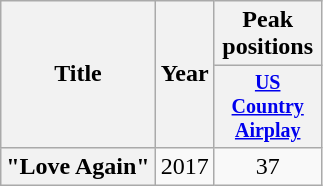<table class="wikitable plainrowheaders" style="text-align:center;">
<tr>
<th scope="col" rowspan="2">Title</th>
<th scope="col" rowspan="2">Year</th>
<th colspan="1">Peak positions</th>
</tr>
<tr style="font-size:smaller;">
<th width="65"><a href='#'>US Country Airplay</a></th>
</tr>
<tr>
<th scope="row">"Love Again"</th>
<td>2017</td>
<td>37</td>
</tr>
</table>
